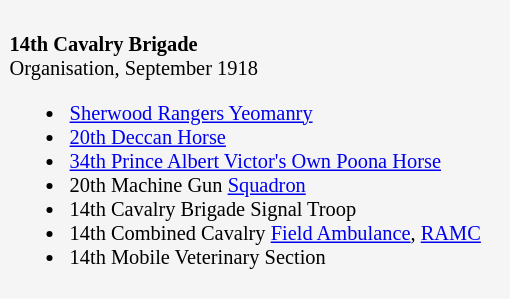<table class="toccolours" style="float: right; margin-left: 1em; margin-right: 1em; font-size: 85%; background:whitesmoke; color:black; width:25em; max-width: 50%;" cellspacing="5">
<tr>
<td style="text-align: left;"><br><strong>14th Cavalry Brigade</strong><br>Organisation, September 1918<ul><li><a href='#'>Sherwood Rangers Yeomanry</a></li><li><a href='#'>20th Deccan Horse</a></li><li><a href='#'>34th Prince Albert Victor's Own Poona Horse</a></li><li>20th Machine Gun <a href='#'>Squadron</a></li><li>14th Cavalry Brigade Signal Troop</li><li>14th Combined Cavalry <a href='#'>Field Ambulance</a>, <a href='#'>RAMC</a></li><li>14th Mobile Veterinary Section</li></ul></td>
</tr>
</table>
